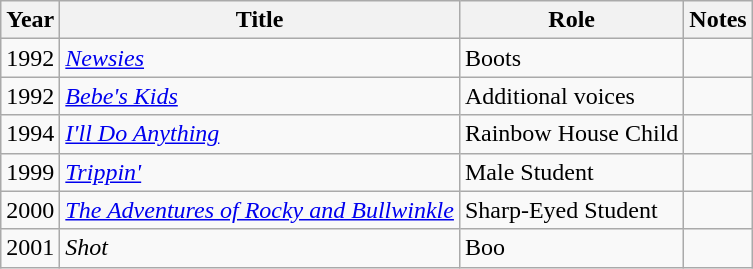<table class="wikitable sortable">
<tr>
<th>Year</th>
<th>Title</th>
<th>Role</th>
<th>Notes</th>
</tr>
<tr>
<td>1992</td>
<td><em><a href='#'>Newsies</a></em></td>
<td>Boots</td>
<td></td>
</tr>
<tr>
<td>1992</td>
<td><em><a href='#'>Bebe's Kids</a></em></td>
<td>Additional voices</td>
<td></td>
</tr>
<tr>
<td>1994</td>
<td><em><a href='#'>I'll Do Anything</a></em></td>
<td>Rainbow House Child</td>
<td></td>
</tr>
<tr>
<td>1999</td>
<td><em><a href='#'>Trippin'</a></em></td>
<td>Male Student</td>
<td></td>
</tr>
<tr>
<td>2000</td>
<td><a href='#'><em>The Adventures of Rocky and Bullwinkle</em></a></td>
<td>Sharp-Eyed Student</td>
<td></td>
</tr>
<tr>
<td>2001</td>
<td><em>Shot</em></td>
<td>Boo</td>
<td></td>
</tr>
</table>
